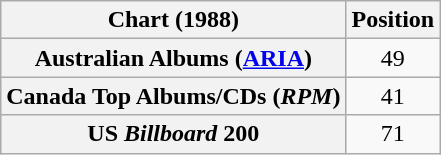<table class="wikitable sortable plainrowheaders" style="text-align:center">
<tr>
<th scope="col">Chart (1988)</th>
<th scope="col">Position</th>
</tr>
<tr>
<th scope="row">Australian Albums (<a href='#'>ARIA</a>)</th>
<td>49</td>
</tr>
<tr>
<th scope="row">Canada Top Albums/CDs (<em>RPM</em>)</th>
<td>41</td>
</tr>
<tr>
<th scope="row">US <em>Billboard</em> 200</th>
<td>71</td>
</tr>
</table>
